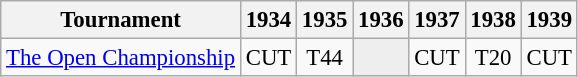<table class="wikitable" style="font-size:95%;text-align:center;">
<tr>
<th>Tournament</th>
<th>1934</th>
<th>1935</th>
<th>1936</th>
<th>1937</th>
<th>1938</th>
<th>1939</th>
</tr>
<tr>
<td align=left><a href='#'>The Open Championship</a></td>
<td>CUT</td>
<td>T44</td>
<td style="background:#eeeeee;"></td>
<td>CUT</td>
<td>T20</td>
<td>CUT</td>
</tr>
</table>
